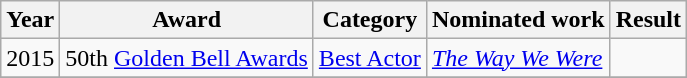<table class="wikitable sortable">
<tr>
<th>Year</th>
<th>Award</th>
<th>Category</th>
<th>Nominated work</th>
<th>Result</th>
</tr>
<tr>
<td>2015</td>
<td>50th <a href='#'>Golden Bell Awards</a></td>
<td><a href='#'>Best Actor</a></td>
<td><em><a href='#'>The Way We Were</a></em></td>
<td></td>
</tr>
<tr>
</tr>
</table>
